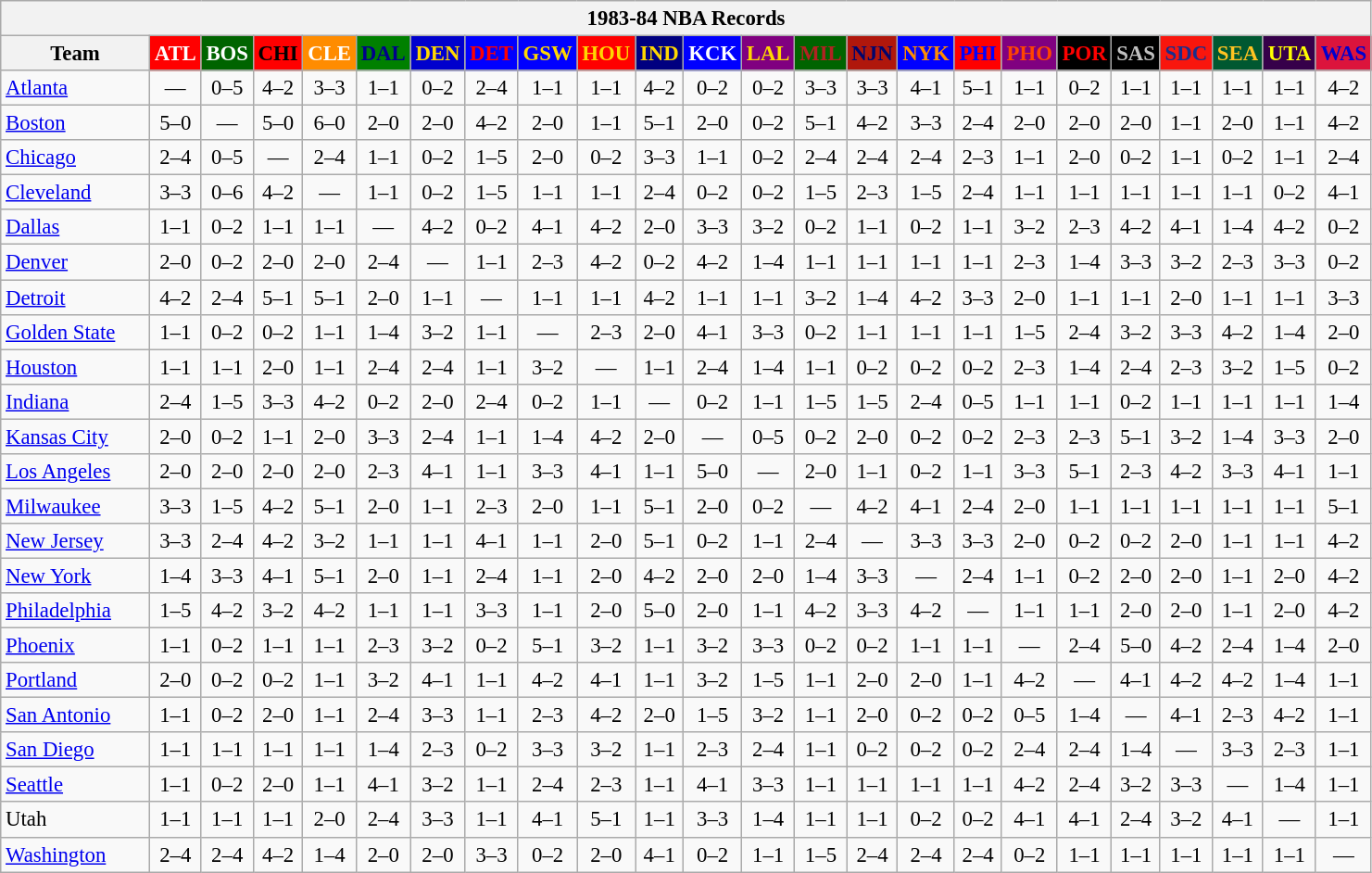<table class="wikitable" style="font-size:95%; text-align:center;">
<tr>
<th colspan=24>1983-84 NBA Records</th>
</tr>
<tr>
<th width=100>Team</th>
<th style="background:#FF0000;color:#FFFFFF;width=35">ATL</th>
<th style="background:#006400;color:#FFFFFF;width=35">BOS</th>
<th style="background:#FF0000;color:#000000;width=35">CHI</th>
<th style="background:#FF8C00;color:#FFFFFF;width=35">CLE</th>
<th style="background:#008000;color:#00008B;width=35">DAL</th>
<th style="background:#0000CD;color:#FFD700;width=35">DEN</th>
<th style="background:#0000FF;color:#FF0000;width=35">DET</th>
<th style="background:#0000FF;color:#FFD700;width=35">GSW</th>
<th style="background:#FF0000;color:#FFD700;width=35">HOU</th>
<th style="background:#000080;color:#FFD700;width=35">IND</th>
<th style="background:#0000FF;color:#FFFFFF;width=35">KCK</th>
<th style="background:#800080;color:#FFD700;width=35">LAL</th>
<th style="background:#006400;color:#B22222;width=35">MIL</th>
<th style="background:#B0170C;color:#00056D;width=35">NJN</th>
<th style="background:#0000FF;color:#FF8C00;width=35">NYK</th>
<th style="background:#FF0000;color:#0000FF;width=35">PHI</th>
<th style="background:#800080;color:#FF4500;width=35">PHO</th>
<th style="background:#000000;color:#FF0000;width=35">POR</th>
<th style="background:#000000;color:#C0C0C0;width=35">SAS</th>
<th style="background:#F9160D;color:#1A2E8B;width=35">SDC</th>
<th style="background:#005831;color:#FFC322;width=35">SEA</th>
<th style="background:#36004A;color:#FFFF00;width=35">UTA</th>
<th style="background:#DC143C;color:#0000CD;width=35">WAS</th>
</tr>
<tr>
<td style="text-align:left;"><a href='#'>Atlanta</a></td>
<td>—</td>
<td>0–5</td>
<td>4–2</td>
<td>3–3</td>
<td>1–1</td>
<td>0–2</td>
<td>2–4</td>
<td>1–1</td>
<td>1–1</td>
<td>4–2</td>
<td>0–2</td>
<td>0–2</td>
<td>3–3</td>
<td>3–3</td>
<td>4–1</td>
<td>5–1</td>
<td>1–1</td>
<td>0–2</td>
<td>1–1</td>
<td>1–1</td>
<td>1–1</td>
<td>1–1</td>
<td>4–2</td>
</tr>
<tr>
<td style="text-align:left;"><a href='#'>Boston</a></td>
<td>5–0</td>
<td>—</td>
<td>5–0</td>
<td>6–0</td>
<td>2–0</td>
<td>2–0</td>
<td>4–2</td>
<td>2–0</td>
<td>1–1</td>
<td>5–1</td>
<td>2–0</td>
<td>0–2</td>
<td>5–1</td>
<td>4–2</td>
<td>3–3</td>
<td>2–4</td>
<td>2–0</td>
<td>2–0</td>
<td>2–0</td>
<td>1–1</td>
<td>2–0</td>
<td>1–1</td>
<td>4–2</td>
</tr>
<tr>
<td style="text-align:left;"><a href='#'>Chicago</a></td>
<td>2–4</td>
<td>0–5</td>
<td>—</td>
<td>2–4</td>
<td>1–1</td>
<td>0–2</td>
<td>1–5</td>
<td>2–0</td>
<td>0–2</td>
<td>3–3</td>
<td>1–1</td>
<td>0–2</td>
<td>2–4</td>
<td>2–4</td>
<td>2–4</td>
<td>2–3</td>
<td>1–1</td>
<td>2–0</td>
<td>0–2</td>
<td>1–1</td>
<td>0–2</td>
<td>1–1</td>
<td>2–4</td>
</tr>
<tr>
<td style="text-align:left;"><a href='#'>Cleveland</a></td>
<td>3–3</td>
<td>0–6</td>
<td>4–2</td>
<td>—</td>
<td>1–1</td>
<td>0–2</td>
<td>1–5</td>
<td>1–1</td>
<td>1–1</td>
<td>2–4</td>
<td>0–2</td>
<td>0–2</td>
<td>1–5</td>
<td>2–3</td>
<td>1–5</td>
<td>2–4</td>
<td>1–1</td>
<td>1–1</td>
<td>1–1</td>
<td>1–1</td>
<td>1–1</td>
<td>0–2</td>
<td>4–1</td>
</tr>
<tr>
<td style="text-align:left;"><a href='#'>Dallas</a></td>
<td>1–1</td>
<td>0–2</td>
<td>1–1</td>
<td>1–1</td>
<td>—</td>
<td>4–2</td>
<td>0–2</td>
<td>4–1</td>
<td>4–2</td>
<td>2–0</td>
<td>3–3</td>
<td>3–2</td>
<td>0–2</td>
<td>1–1</td>
<td>0–2</td>
<td>1–1</td>
<td>3–2</td>
<td>2–3</td>
<td>4–2</td>
<td>4–1</td>
<td>1–4</td>
<td>4–2</td>
<td>0–2</td>
</tr>
<tr>
<td style="text-align:left;"><a href='#'>Denver</a></td>
<td>2–0</td>
<td>0–2</td>
<td>2–0</td>
<td>2–0</td>
<td>2–4</td>
<td>—</td>
<td>1–1</td>
<td>2–3</td>
<td>4–2</td>
<td>0–2</td>
<td>4–2</td>
<td>1–4</td>
<td>1–1</td>
<td>1–1</td>
<td>1–1</td>
<td>1–1</td>
<td>2–3</td>
<td>1–4</td>
<td>3–3</td>
<td>3–2</td>
<td>2–3</td>
<td>3–3</td>
<td>0–2</td>
</tr>
<tr>
<td style="text-align:left;"><a href='#'>Detroit</a></td>
<td>4–2</td>
<td>2–4</td>
<td>5–1</td>
<td>5–1</td>
<td>2–0</td>
<td>1–1</td>
<td>—</td>
<td>1–1</td>
<td>1–1</td>
<td>4–2</td>
<td>1–1</td>
<td>1–1</td>
<td>3–2</td>
<td>1–4</td>
<td>4–2</td>
<td>3–3</td>
<td>2–0</td>
<td>1–1</td>
<td>1–1</td>
<td>2–0</td>
<td>1–1</td>
<td>1–1</td>
<td>3–3</td>
</tr>
<tr>
<td style="text-align:left;"><a href='#'>Golden State</a></td>
<td>1–1</td>
<td>0–2</td>
<td>0–2</td>
<td>1–1</td>
<td>1–4</td>
<td>3–2</td>
<td>1–1</td>
<td>—</td>
<td>2–3</td>
<td>2–0</td>
<td>4–1</td>
<td>3–3</td>
<td>0–2</td>
<td>1–1</td>
<td>1–1</td>
<td>1–1</td>
<td>1–5</td>
<td>2–4</td>
<td>3–2</td>
<td>3–3</td>
<td>4–2</td>
<td>1–4</td>
<td>2–0</td>
</tr>
<tr>
<td style="text-align:left;"><a href='#'>Houston</a></td>
<td>1–1</td>
<td>1–1</td>
<td>2–0</td>
<td>1–1</td>
<td>2–4</td>
<td>2–4</td>
<td>1–1</td>
<td>3–2</td>
<td>—</td>
<td>1–1</td>
<td>2–4</td>
<td>1–4</td>
<td>1–1</td>
<td>0–2</td>
<td>0–2</td>
<td>0–2</td>
<td>2–3</td>
<td>1–4</td>
<td>2–4</td>
<td>2–3</td>
<td>3–2</td>
<td>1–5</td>
<td>0–2</td>
</tr>
<tr>
<td style="text-align:left;"><a href='#'>Indiana</a></td>
<td>2–4</td>
<td>1–5</td>
<td>3–3</td>
<td>4–2</td>
<td>0–2</td>
<td>2–0</td>
<td>2–4</td>
<td>0–2</td>
<td>1–1</td>
<td>—</td>
<td>0–2</td>
<td>1–1</td>
<td>1–5</td>
<td>1–5</td>
<td>2–4</td>
<td>0–5</td>
<td>1–1</td>
<td>1–1</td>
<td>0–2</td>
<td>1–1</td>
<td>1–1</td>
<td>1–1</td>
<td>1–4</td>
</tr>
<tr>
<td style="text-align:left;"><a href='#'>Kansas City</a></td>
<td>2–0</td>
<td>0–2</td>
<td>1–1</td>
<td>2–0</td>
<td>3–3</td>
<td>2–4</td>
<td>1–1</td>
<td>1–4</td>
<td>4–2</td>
<td>2–0</td>
<td>—</td>
<td>0–5</td>
<td>0–2</td>
<td>2–0</td>
<td>0–2</td>
<td>0–2</td>
<td>2–3</td>
<td>2–3</td>
<td>5–1</td>
<td>3–2</td>
<td>1–4</td>
<td>3–3</td>
<td>2–0</td>
</tr>
<tr>
<td style="text-align:left;"><a href='#'>Los Angeles</a></td>
<td>2–0</td>
<td>2–0</td>
<td>2–0</td>
<td>2–0</td>
<td>2–3</td>
<td>4–1</td>
<td>1–1</td>
<td>3–3</td>
<td>4–1</td>
<td>1–1</td>
<td>5–0</td>
<td>—</td>
<td>2–0</td>
<td>1–1</td>
<td>0–2</td>
<td>1–1</td>
<td>3–3</td>
<td>5–1</td>
<td>2–3</td>
<td>4–2</td>
<td>3–3</td>
<td>4–1</td>
<td>1–1</td>
</tr>
<tr>
<td style="text-align:left;"><a href='#'>Milwaukee</a></td>
<td>3–3</td>
<td>1–5</td>
<td>4–2</td>
<td>5–1</td>
<td>2–0</td>
<td>1–1</td>
<td>2–3</td>
<td>2–0</td>
<td>1–1</td>
<td>5–1</td>
<td>2–0</td>
<td>0–2</td>
<td>—</td>
<td>4–2</td>
<td>4–1</td>
<td>2–4</td>
<td>2–0</td>
<td>1–1</td>
<td>1–1</td>
<td>1–1</td>
<td>1–1</td>
<td>1–1</td>
<td>5–1</td>
</tr>
<tr>
<td style="text-align:left;"><a href='#'>New Jersey</a></td>
<td>3–3</td>
<td>2–4</td>
<td>4–2</td>
<td>3–2</td>
<td>1–1</td>
<td>1–1</td>
<td>4–1</td>
<td>1–1</td>
<td>2–0</td>
<td>5–1</td>
<td>0–2</td>
<td>1–1</td>
<td>2–4</td>
<td>—</td>
<td>3–3</td>
<td>3–3</td>
<td>2–0</td>
<td>0–2</td>
<td>0–2</td>
<td>2–0</td>
<td>1–1</td>
<td>1–1</td>
<td>4–2</td>
</tr>
<tr>
<td style="text-align:left;"><a href='#'>New York</a></td>
<td>1–4</td>
<td>3–3</td>
<td>4–1</td>
<td>5–1</td>
<td>2–0</td>
<td>1–1</td>
<td>2–4</td>
<td>1–1</td>
<td>2–0</td>
<td>4–2</td>
<td>2–0</td>
<td>2–0</td>
<td>1–4</td>
<td>3–3</td>
<td>—</td>
<td>2–4</td>
<td>1–1</td>
<td>0–2</td>
<td>2–0</td>
<td>2–0</td>
<td>1–1</td>
<td>2–0</td>
<td>4–2</td>
</tr>
<tr>
<td style="text-align:left;"><a href='#'>Philadelphia</a></td>
<td>1–5</td>
<td>4–2</td>
<td>3–2</td>
<td>4–2</td>
<td>1–1</td>
<td>1–1</td>
<td>3–3</td>
<td>1–1</td>
<td>2–0</td>
<td>5–0</td>
<td>2–0</td>
<td>1–1</td>
<td>4–2</td>
<td>3–3</td>
<td>4–2</td>
<td>—</td>
<td>1–1</td>
<td>1–1</td>
<td>2–0</td>
<td>2–0</td>
<td>1–1</td>
<td>2–0</td>
<td>4–2</td>
</tr>
<tr>
<td style="text-align:left;"><a href='#'>Phoenix</a></td>
<td>1–1</td>
<td>0–2</td>
<td>1–1</td>
<td>1–1</td>
<td>2–3</td>
<td>3–2</td>
<td>0–2</td>
<td>5–1</td>
<td>3–2</td>
<td>1–1</td>
<td>3–2</td>
<td>3–3</td>
<td>0–2</td>
<td>0–2</td>
<td>1–1</td>
<td>1–1</td>
<td>—</td>
<td>2–4</td>
<td>5–0</td>
<td>4–2</td>
<td>2–4</td>
<td>1–4</td>
<td>2–0</td>
</tr>
<tr>
<td style="text-align:left;"><a href='#'>Portland</a></td>
<td>2–0</td>
<td>0–2</td>
<td>0–2</td>
<td>1–1</td>
<td>3–2</td>
<td>4–1</td>
<td>1–1</td>
<td>4–2</td>
<td>4–1</td>
<td>1–1</td>
<td>3–2</td>
<td>1–5</td>
<td>1–1</td>
<td>2–0</td>
<td>2–0</td>
<td>1–1</td>
<td>4–2</td>
<td>—</td>
<td>4–1</td>
<td>4–2</td>
<td>4–2</td>
<td>1–4</td>
<td>1–1</td>
</tr>
<tr>
<td style="text-align:left;"><a href='#'>San Antonio</a></td>
<td>1–1</td>
<td>0–2</td>
<td>2–0</td>
<td>1–1</td>
<td>2–4</td>
<td>3–3</td>
<td>1–1</td>
<td>2–3</td>
<td>4–2</td>
<td>2–0</td>
<td>1–5</td>
<td>3–2</td>
<td>1–1</td>
<td>2–0</td>
<td>0–2</td>
<td>0–2</td>
<td>0–5</td>
<td>1–4</td>
<td>—</td>
<td>4–1</td>
<td>2–3</td>
<td>4–2</td>
<td>1–1</td>
</tr>
<tr>
<td style="text-align:left;"><a href='#'>San Diego</a></td>
<td>1–1</td>
<td>1–1</td>
<td>1–1</td>
<td>1–1</td>
<td>1–4</td>
<td>2–3</td>
<td>0–2</td>
<td>3–3</td>
<td>3–2</td>
<td>1–1</td>
<td>2–3</td>
<td>2–4</td>
<td>1–1</td>
<td>0–2</td>
<td>0–2</td>
<td>0–2</td>
<td>2–4</td>
<td>2–4</td>
<td>1–4</td>
<td>—</td>
<td>3–3</td>
<td>2–3</td>
<td>1–1</td>
</tr>
<tr>
<td style="text-align:left;"><a href='#'>Seattle</a></td>
<td>1–1</td>
<td>0–2</td>
<td>2–0</td>
<td>1–1</td>
<td>4–1</td>
<td>3–2</td>
<td>1–1</td>
<td>2–4</td>
<td>2–3</td>
<td>1–1</td>
<td>4–1</td>
<td>3–3</td>
<td>1–1</td>
<td>1–1</td>
<td>1–1</td>
<td>1–1</td>
<td>4–2</td>
<td>2–4</td>
<td>3–2</td>
<td>3–3</td>
<td>—</td>
<td>1–4</td>
<td>1–1</td>
</tr>
<tr>
<td style="text-align:left;">Utah</td>
<td>1–1</td>
<td>1–1</td>
<td>1–1</td>
<td>2–0</td>
<td>2–4</td>
<td>3–3</td>
<td>1–1</td>
<td>4–1</td>
<td>5–1</td>
<td>1–1</td>
<td>3–3</td>
<td>1–4</td>
<td>1–1</td>
<td>1–1</td>
<td>0–2</td>
<td>0–2</td>
<td>4–1</td>
<td>4–1</td>
<td>2–4</td>
<td>3–2</td>
<td>4–1</td>
<td>—</td>
<td>1–1</td>
</tr>
<tr>
<td style="text-align:left;"><a href='#'>Washington</a></td>
<td>2–4</td>
<td>2–4</td>
<td>4–2</td>
<td>1–4</td>
<td>2–0</td>
<td>2–0</td>
<td>3–3</td>
<td>0–2</td>
<td>2–0</td>
<td>4–1</td>
<td>0–2</td>
<td>1–1</td>
<td>1–5</td>
<td>2–4</td>
<td>2–4</td>
<td>2–4</td>
<td>0–2</td>
<td>1–1</td>
<td>1–1</td>
<td>1–1</td>
<td>1–1</td>
<td>1–1</td>
<td>—</td>
</tr>
</table>
